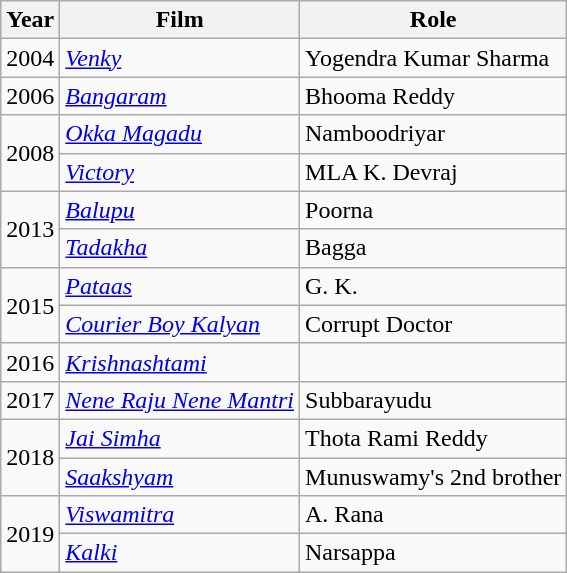<table class="wikitable sortable">
<tr>
<th>Year</th>
<th>Film</th>
<th>Role</th>
</tr>
<tr>
<td>2004</td>
<td><em><a href='#'>Venky</a></em></td>
<td>Yogendra Kumar Sharma</td>
</tr>
<tr>
<td>2006</td>
<td><em><a href='#'>Bangaram</a></em></td>
<td>Bhooma Reddy</td>
</tr>
<tr>
<td rowspan="2">2008</td>
<td><em><a href='#'>Okka Magadu</a></em></td>
<td>Namboodriyar</td>
</tr>
<tr>
<td><em><a href='#'>Victory</a></em></td>
<td>MLA K. Devraj</td>
</tr>
<tr>
<td rowspan="2">2013</td>
<td><em><a href='#'>Balupu</a></em></td>
<td>Poorna</td>
</tr>
<tr>
<td><em><a href='#'>Tadakha</a></em></td>
<td>Bagga</td>
</tr>
<tr>
<td rowspan="2">2015</td>
<td><em><a href='#'>Pataas</a></em></td>
<td>G. K.</td>
</tr>
<tr>
<td><em><a href='#'>Courier Boy Kalyan</a></em></td>
<td>Corrupt Doctor</td>
</tr>
<tr>
<td>2016</td>
<td><em><a href='#'>Krishnashtami</a></em></td>
<td></td>
</tr>
<tr>
<td>2017</td>
<td><em><a href='#'>Nene Raju Nene Mantri</a></em></td>
<td>Subbarayudu</td>
</tr>
<tr>
<td rowspan="2">2018</td>
<td><em><a href='#'>Jai Simha</a></em></td>
<td>Thota Rami Reddy</td>
</tr>
<tr>
<td><em><a href='#'>Saakshyam</a></em></td>
<td>Munuswamy's 2nd brother</td>
</tr>
<tr>
<td rowspan="2">2019</td>
<td><em><a href='#'>Viswamitra</a></em></td>
<td>A. Rana</td>
</tr>
<tr>
<td><em><a href='#'>Kalki</a></em></td>
<td>Narsappa</td>
</tr>
</table>
